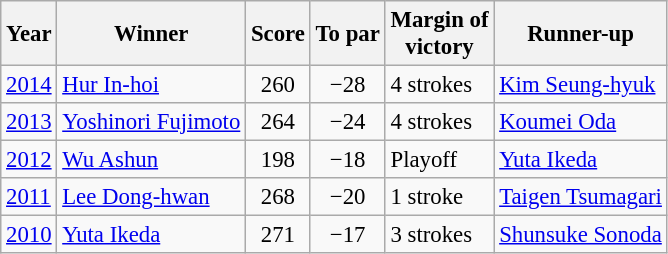<table class=wikitable style="font-size:95%">
<tr>
<th>Year</th>
<th>Winner</th>
<th>Score</th>
<th>To par</th>
<th>Margin of<br>victory</th>
<th>Runner-up</th>
</tr>
<tr>
<td><a href='#'>2014</a></td>
<td> <a href='#'>Hur In-hoi</a></td>
<td align=center>260</td>
<td align=center>−28</td>
<td>4 strokes</td>
<td> <a href='#'>Kim Seung-hyuk</a></td>
</tr>
<tr>
<td><a href='#'>2013</a></td>
<td> <a href='#'>Yoshinori Fujimoto</a></td>
<td align=center>264</td>
<td align=center>−24</td>
<td>4 strokes</td>
<td> <a href='#'>Koumei Oda</a></td>
</tr>
<tr>
<td><a href='#'>2012</a></td>
<td> <a href='#'>Wu Ashun</a></td>
<td align=center>198</td>
<td align=center>−18</td>
<td>Playoff</td>
<td> <a href='#'>Yuta Ikeda</a></td>
</tr>
<tr>
<td><a href='#'>2011</a></td>
<td> <a href='#'>Lee Dong-hwan</a></td>
<td align="center">268</td>
<td align=center>−20</td>
<td>1 stroke</td>
<td> <a href='#'>Taigen Tsumagari</a></td>
</tr>
<tr>
<td><a href='#'>2010</a></td>
<td> <a href='#'>Yuta Ikeda</a></td>
<td align=center>271</td>
<td align=center>−17</td>
<td>3 strokes</td>
<td> <a href='#'>Shunsuke Sonoda</a></td>
</tr>
</table>
